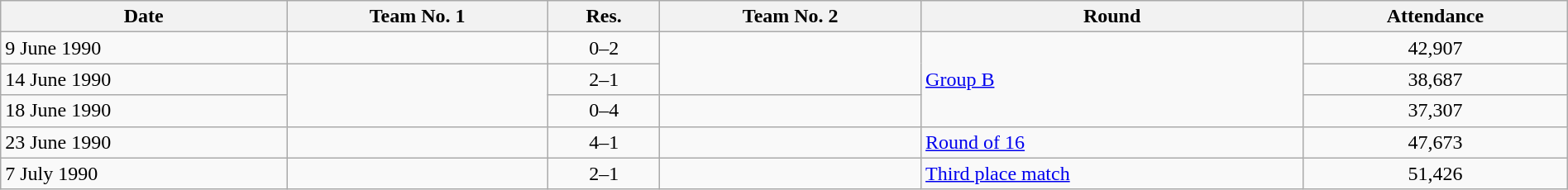<table class="wikitable" style="text-align: left;" width="100%">
<tr>
<th>Date</th>
<th>Team No. 1</th>
<th>Res.</th>
<th>Team No. 2</th>
<th>Round</th>
<th>Attendance</th>
</tr>
<tr>
<td>9 June 1990</td>
<td></td>
<td style="text-align:center;">0–2</td>
<td rowspan="2"></td>
<td rowspan="3"><a href='#'>Group B</a></td>
<td style="text-align:center;">42,907</td>
</tr>
<tr>
<td>14 June 1990</td>
<td rowspan="2"></td>
<td style="text-align:center;">2–1</td>
<td style="text-align:center;">38,687</td>
</tr>
<tr>
<td>18 June 1990</td>
<td style="text-align:center;">0–4</td>
<td></td>
<td style="text-align:center;">37,307</td>
</tr>
<tr>
<td>23 June 1990</td>
<td></td>
<td style="text-align:center;">4–1</td>
<td></td>
<td><a href='#'>Round of 16</a></td>
<td style="text-align:center;">47,673</td>
</tr>
<tr>
<td>7 July 1990</td>
<td></td>
<td style="text-align:center;">2–1</td>
<td></td>
<td><a href='#'>Third place match</a></td>
<td style="text-align:center;">51,426</td>
</tr>
</table>
